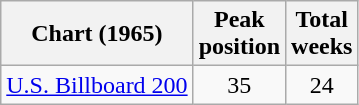<table class="wikitable sortable">
<tr>
<th>Chart (1965)</th>
<th>Peak<br>position</th>
<th>Total<br>weeks</th>
</tr>
<tr>
<td align="left"><a href='#'>U.S. Billboard 200</a></td>
<td style="text-align:center;">35</td>
<td style="text-align:center;">24</td>
</tr>
</table>
